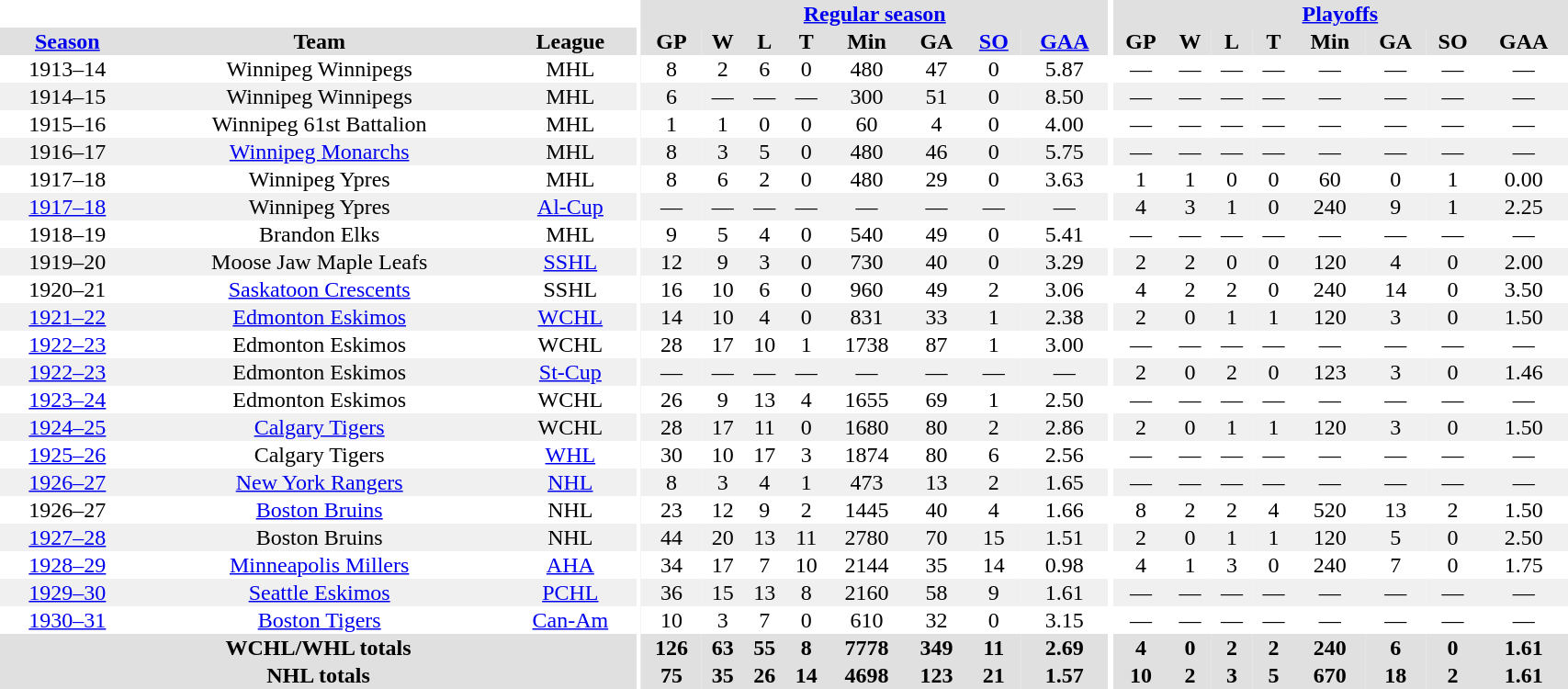<table border="0" cellpadding="1" cellspacing="0" style="width:90%; text-align:center;">
<tr bgcolor="#e0e0e0">
<th colspan="3" bgcolor="#ffffff"></th>
<th rowspan="99" bgcolor="#ffffff"></th>
<th colspan="8" bgcolor="#e0e0e0"><a href='#'>Regular season</a></th>
<th rowspan="99" bgcolor="#ffffff"></th>
<th colspan="8" bgcolor="#e0e0e0"><a href='#'>Playoffs</a></th>
</tr>
<tr bgcolor="#e0e0e0">
<th><a href='#'>Season</a></th>
<th>Team</th>
<th>League</th>
<th>GP</th>
<th>W</th>
<th>L</th>
<th>T</th>
<th>Min</th>
<th>GA</th>
<th><a href='#'>SO</a></th>
<th><a href='#'>GAA</a></th>
<th>GP</th>
<th>W</th>
<th>L</th>
<th>T</th>
<th>Min</th>
<th>GA</th>
<th>SO</th>
<th>GAA</th>
</tr>
<tr>
<td>1913–14</td>
<td>Winnipeg Winnipegs</td>
<td>MHL</td>
<td>8</td>
<td>2</td>
<td>6</td>
<td>0</td>
<td>480</td>
<td>47</td>
<td>0</td>
<td>5.87</td>
<td>—</td>
<td>—</td>
<td>—</td>
<td>—</td>
<td>—</td>
<td>—</td>
<td>—</td>
<td>—</td>
</tr>
<tr bgcolor="#f0f0f0">
<td>1914–15</td>
<td>Winnipeg Winnipegs</td>
<td>MHL</td>
<td>6</td>
<td>—</td>
<td>—</td>
<td>—</td>
<td>300</td>
<td>51</td>
<td>0</td>
<td>8.50</td>
<td>—</td>
<td>—</td>
<td>—</td>
<td>—</td>
<td>—</td>
<td>—</td>
<td>—</td>
<td>—</td>
</tr>
<tr>
<td>1915–16</td>
<td>Winnipeg 61st Battalion</td>
<td>MHL</td>
<td>1</td>
<td>1</td>
<td>0</td>
<td>0</td>
<td>60</td>
<td>4</td>
<td>0</td>
<td>4.00</td>
<td>—</td>
<td>—</td>
<td>—</td>
<td>—</td>
<td>—</td>
<td>—</td>
<td>—</td>
<td>—</td>
</tr>
<tr bgcolor="#f0f0f0">
<td>1916–17</td>
<td><a href='#'>Winnipeg Monarchs</a></td>
<td>MHL</td>
<td>8</td>
<td>3</td>
<td>5</td>
<td>0</td>
<td>480</td>
<td>46</td>
<td>0</td>
<td>5.75</td>
<td>—</td>
<td>—</td>
<td>—</td>
<td>—</td>
<td>—</td>
<td>—</td>
<td>—</td>
<td>—</td>
</tr>
<tr>
<td>1917–18</td>
<td>Winnipeg Ypres</td>
<td>MHL</td>
<td>8</td>
<td>6</td>
<td>2</td>
<td>0</td>
<td>480</td>
<td>29</td>
<td>0</td>
<td>3.63</td>
<td>1</td>
<td>1</td>
<td>0</td>
<td>0</td>
<td>60</td>
<td>0</td>
<td>1</td>
<td>0.00</td>
</tr>
<tr bgcolor="#f0f0f0">
<td><a href='#'>1917–18</a></td>
<td>Winnipeg Ypres</td>
<td><a href='#'>Al-Cup</a></td>
<td>—</td>
<td>—</td>
<td>—</td>
<td>—</td>
<td>—</td>
<td>—</td>
<td>—</td>
<td>—</td>
<td>4</td>
<td>3</td>
<td>1</td>
<td>0</td>
<td>240</td>
<td>9</td>
<td>1</td>
<td>2.25</td>
</tr>
<tr>
<td>1918–19</td>
<td>Brandon Elks</td>
<td>MHL</td>
<td>9</td>
<td>5</td>
<td>4</td>
<td>0</td>
<td>540</td>
<td>49</td>
<td>0</td>
<td>5.41</td>
<td>—</td>
<td>—</td>
<td>—</td>
<td>—</td>
<td>—</td>
<td>—</td>
<td>—</td>
<td>—</td>
</tr>
<tr bgcolor="#f0f0f0">
<td>1919–20</td>
<td>Moose Jaw Maple Leafs</td>
<td><a href='#'>SSHL</a></td>
<td>12</td>
<td>9</td>
<td>3</td>
<td>0</td>
<td>730</td>
<td>40</td>
<td>0</td>
<td>3.29</td>
<td>2</td>
<td>2</td>
<td>0</td>
<td>0</td>
<td>120</td>
<td>4</td>
<td>0</td>
<td>2.00</td>
</tr>
<tr>
<td>1920–21</td>
<td><a href='#'>Saskatoon Crescents</a></td>
<td>SSHL</td>
<td>16</td>
<td>10</td>
<td>6</td>
<td>0</td>
<td>960</td>
<td>49</td>
<td>2</td>
<td>3.06</td>
<td>4</td>
<td>2</td>
<td>2</td>
<td>0</td>
<td>240</td>
<td>14</td>
<td>0</td>
<td>3.50</td>
</tr>
<tr bgcolor="#f0f0f0">
<td><a href='#'>1921–22</a></td>
<td><a href='#'>Edmonton Eskimos</a></td>
<td><a href='#'>WCHL</a></td>
<td>14</td>
<td>10</td>
<td>4</td>
<td>0</td>
<td>831</td>
<td>33</td>
<td>1</td>
<td>2.38</td>
<td>2</td>
<td>0</td>
<td>1</td>
<td>1</td>
<td>120</td>
<td>3</td>
<td>0</td>
<td>1.50</td>
</tr>
<tr>
<td><a href='#'>1922–23</a></td>
<td>Edmonton Eskimos</td>
<td>WCHL</td>
<td>28</td>
<td>17</td>
<td>10</td>
<td>1</td>
<td>1738</td>
<td>87</td>
<td>1</td>
<td>3.00</td>
<td>—</td>
<td>—</td>
<td>—</td>
<td>—</td>
<td>—</td>
<td>—</td>
<td>—</td>
<td>—</td>
</tr>
<tr bgcolor="#f0f0f0">
<td><a href='#'>1922–23</a></td>
<td>Edmonton Eskimos</td>
<td><a href='#'>St-Cup</a></td>
<td>—</td>
<td>—</td>
<td>—</td>
<td>—</td>
<td>—</td>
<td>—</td>
<td>—</td>
<td>—</td>
<td>2</td>
<td>0</td>
<td>2</td>
<td>0</td>
<td>123</td>
<td>3</td>
<td>0</td>
<td>1.46</td>
</tr>
<tr>
<td><a href='#'>1923–24</a></td>
<td>Edmonton Eskimos</td>
<td>WCHL</td>
<td>26</td>
<td>9</td>
<td>13</td>
<td>4</td>
<td>1655</td>
<td>69</td>
<td>1</td>
<td>2.50</td>
<td>—</td>
<td>—</td>
<td>—</td>
<td>—</td>
<td>—</td>
<td>—</td>
<td>—</td>
<td>—</td>
</tr>
<tr bgcolor="#f0f0f0">
<td><a href='#'>1924–25</a></td>
<td><a href='#'>Calgary Tigers</a></td>
<td>WCHL</td>
<td>28</td>
<td>17</td>
<td>11</td>
<td>0</td>
<td>1680</td>
<td>80</td>
<td>2</td>
<td>2.86</td>
<td>2</td>
<td>0</td>
<td>1</td>
<td>1</td>
<td>120</td>
<td>3</td>
<td>0</td>
<td>1.50</td>
</tr>
<tr>
<td><a href='#'>1925–26</a></td>
<td>Calgary Tigers</td>
<td><a href='#'>WHL</a></td>
<td>30</td>
<td>10</td>
<td>17</td>
<td>3</td>
<td>1874</td>
<td>80</td>
<td>6</td>
<td>2.56</td>
<td>—</td>
<td>—</td>
<td>—</td>
<td>—</td>
<td>—</td>
<td>—</td>
<td>—</td>
<td>—</td>
</tr>
<tr bgcolor="#f0f0f0">
<td><a href='#'>1926–27</a></td>
<td><a href='#'>New York Rangers</a></td>
<td><a href='#'>NHL</a></td>
<td>8</td>
<td>3</td>
<td>4</td>
<td>1</td>
<td>473</td>
<td>13</td>
<td>2</td>
<td>1.65</td>
<td>—</td>
<td>—</td>
<td>—</td>
<td>—</td>
<td>—</td>
<td>—</td>
<td>—</td>
<td>—</td>
</tr>
<tr>
<td>1926–27</td>
<td><a href='#'>Boston Bruins</a></td>
<td>NHL</td>
<td>23</td>
<td>12</td>
<td>9</td>
<td>2</td>
<td>1445</td>
<td>40</td>
<td>4</td>
<td>1.66</td>
<td>8</td>
<td>2</td>
<td>2</td>
<td>4</td>
<td>520</td>
<td>13</td>
<td>2</td>
<td>1.50</td>
</tr>
<tr bgcolor="#f0f0f0">
<td><a href='#'>1927–28</a></td>
<td>Boston Bruins</td>
<td>NHL</td>
<td>44</td>
<td>20</td>
<td>13</td>
<td>11</td>
<td>2780</td>
<td>70</td>
<td>15</td>
<td>1.51</td>
<td>2</td>
<td>0</td>
<td>1</td>
<td>1</td>
<td>120</td>
<td>5</td>
<td>0</td>
<td>2.50</td>
</tr>
<tr>
<td><a href='#'>1928–29</a></td>
<td><a href='#'>Minneapolis Millers</a></td>
<td><a href='#'>AHA</a></td>
<td>34</td>
<td>17</td>
<td>7</td>
<td>10</td>
<td>2144</td>
<td>35</td>
<td>14</td>
<td>0.98</td>
<td>4</td>
<td>1</td>
<td>3</td>
<td>0</td>
<td>240</td>
<td>7</td>
<td>0</td>
<td>1.75</td>
</tr>
<tr bgcolor="#f0f0f0">
<td><a href='#'>1929–30</a></td>
<td><a href='#'>Seattle Eskimos</a></td>
<td><a href='#'>PCHL</a></td>
<td>36</td>
<td>15</td>
<td>13</td>
<td>8</td>
<td>2160</td>
<td>58</td>
<td>9</td>
<td>1.61</td>
<td>—</td>
<td>—</td>
<td>—</td>
<td>—</td>
<td>—</td>
<td>—</td>
<td>—</td>
<td>—</td>
</tr>
<tr>
<td><a href='#'>1930–31</a></td>
<td><a href='#'>Boston Tigers</a></td>
<td><a href='#'>Can-Am</a></td>
<td>10</td>
<td>3</td>
<td>7</td>
<td>0</td>
<td>610</td>
<td>32</td>
<td>0</td>
<td>3.15</td>
<td>—</td>
<td>—</td>
<td>—</td>
<td>—</td>
<td>—</td>
<td>—</td>
<td>—</td>
<td>—</td>
</tr>
<tr bgcolor="#e0e0e0">
<th colspan="3">WCHL/WHL totals</th>
<th>126</th>
<th>63</th>
<th>55</th>
<th>8</th>
<th>7778</th>
<th>349</th>
<th>11</th>
<th>2.69</th>
<th>4</th>
<th>0</th>
<th>2</th>
<th>2</th>
<th>240</th>
<th>6</th>
<th>0</th>
<th>1.61</th>
</tr>
<tr bgcolor="#e0e0e0">
<th colspan="3">NHL totals</th>
<th>75</th>
<th>35</th>
<th>26</th>
<th>14</th>
<th>4698</th>
<th>123</th>
<th>21</th>
<th>1.57</th>
<th>10</th>
<th>2</th>
<th>3</th>
<th>5</th>
<th>670</th>
<th>18</th>
<th>2</th>
<th>1.61</th>
</tr>
</table>
